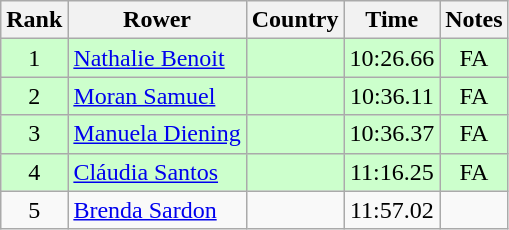<table class="wikitable" style="text-align:center">
<tr>
<th>Rank</th>
<th>Rower</th>
<th>Country</th>
<th>Time</th>
<th>Notes</th>
</tr>
<tr bgcolor=ccffcc>
<td>1</td>
<td align="left"><a href='#'>Nathalie Benoit</a></td>
<td align="left"></td>
<td>10:26.66</td>
<td>FA</td>
</tr>
<tr bgcolor=ccffcc>
<td>2</td>
<td align="left"><a href='#'>Moran Samuel</a></td>
<td align="left"></td>
<td>10:36.11</td>
<td>FA</td>
</tr>
<tr bgcolor=ccffcc>
<td>3</td>
<td align="left"><a href='#'>Manuela Diening</a></td>
<td align="left"></td>
<td>10:36.37</td>
<td>FA</td>
</tr>
<tr bgcolor=ccffcc>
<td>4</td>
<td align="left"><a href='#'>Cláudia Santos</a></td>
<td align="left"></td>
<td>11:16.25</td>
<td>FA</td>
</tr>
<tr>
<td>5</td>
<td align="left"><a href='#'>Brenda Sardon</a></td>
<td align="left"></td>
<td>11:57.02</td>
<td></td>
</tr>
</table>
